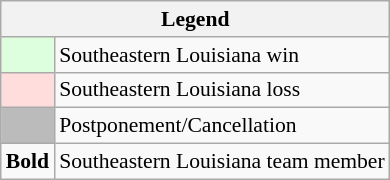<table class="wikitable" style="font-size:90%">
<tr>
<th colspan="2">Legend</th>
</tr>
<tr>
<td bgcolor="#ddffdd"> </td>
<td>Southeastern Louisiana win</td>
</tr>
<tr>
<td bgcolor="#ffdddd"> </td>
<td>Southeastern Louisiana loss</td>
</tr>
<tr>
<td bgcolor="#bbbbbb"> </td>
<td>Postponement/Cancellation</td>
</tr>
<tr>
<td><strong>Bold</strong></td>
<td>Southeastern Louisiana team member</td>
</tr>
</table>
